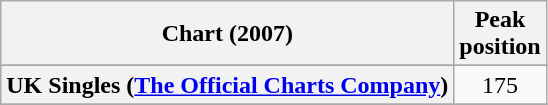<table class="wikitable sortable plainrowheaders" style="text-align:center">
<tr>
<th scope="col">Chart (2007)</th>
<th scope="col">Peak<br>position</th>
</tr>
<tr>
</tr>
<tr>
<th scope="row">UK Singles (<a href='#'>The Official Charts Company</a>)</th>
<td>175</td>
</tr>
<tr>
</tr>
</table>
